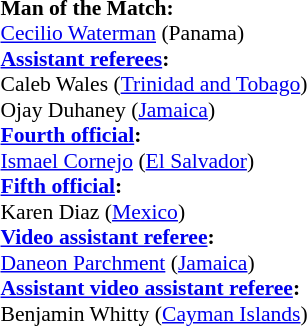<table style="width:100%; font-size:90%;">
<tr>
<td><br><strong>Man of the Match:</strong>
<br><a href='#'>Cecilio Waterman</a> (Panama)<br><strong><a href='#'>Assistant referees</a>:</strong>
<br>Caleb Wales (<a href='#'>Trinidad and Tobago</a>)
<br>Ojay Duhaney (<a href='#'>Jamaica</a>)
<br><strong><a href='#'>Fourth official</a>:</strong>
<br><a href='#'>Ismael Cornejo</a> (<a href='#'>El Salvador</a>)
<br><strong><a href='#'>Fifth official</a>:</strong>
<br>Karen Diaz (<a href='#'>Mexico</a>)
<br><strong><a href='#'>Video assistant referee</a>:</strong>
<br><a href='#'>Daneon Parchment</a> (<a href='#'>Jamaica</a>)
<br><strong><a href='#'>Assistant video assistant referee</a>:</strong>
<br>Benjamin Whitty (<a href='#'>Cayman Islands</a>)</td>
</tr>
</table>
